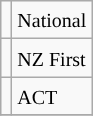<table class=wikitable>
<tr>
<td></td>
<td><small>National</small></td>
</tr>
<tr>
<td></td>
<td><small>NZ First</small></td>
</tr>
<tr>
<td></td>
<td><small>ACT</small></td>
</tr>
<tr>
</tr>
</table>
